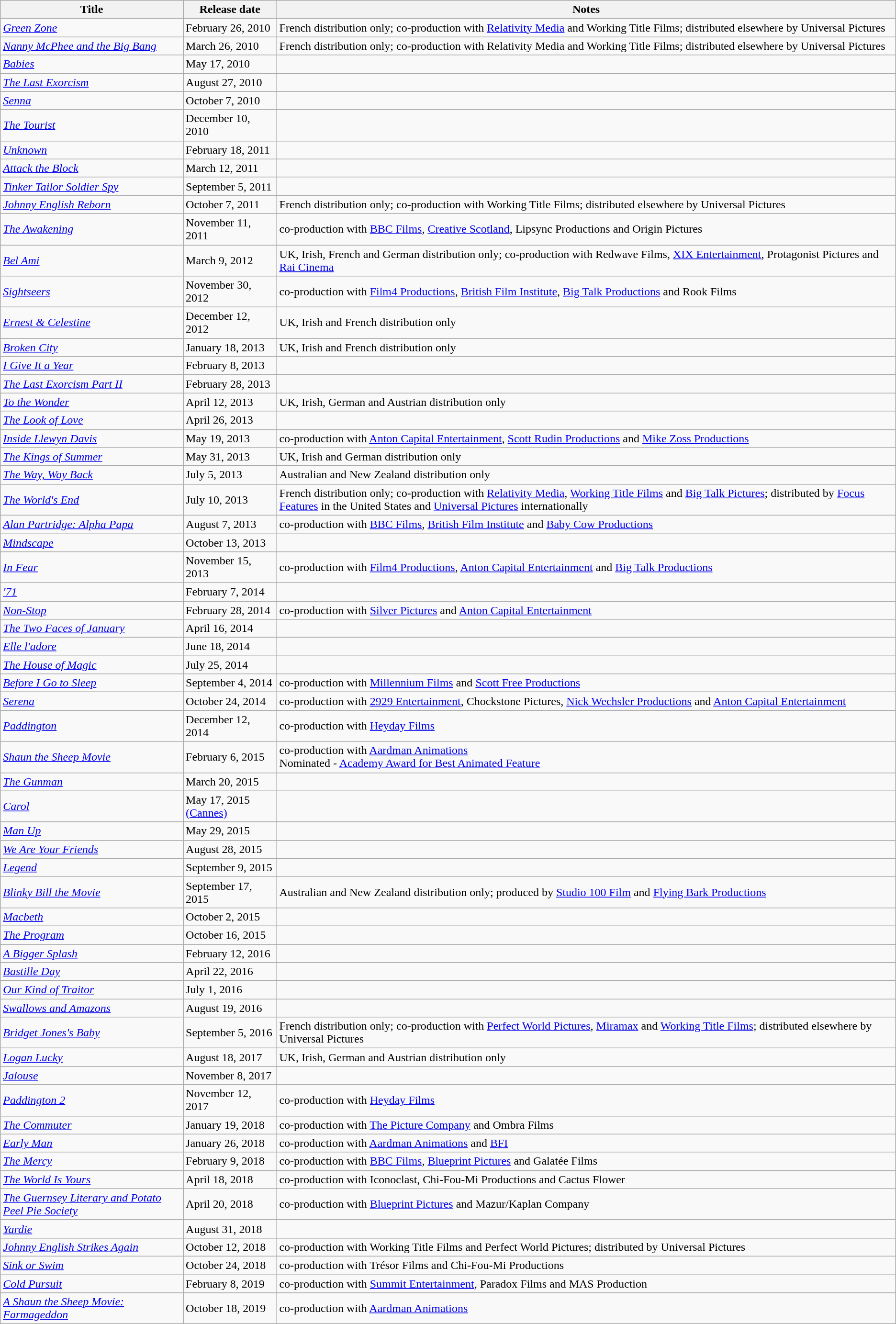<table class="wikitable sortable">
<tr>
<th>Title</th>
<th>Release date</th>
<th>Notes</th>
</tr>
<tr>
<td><em><a href='#'>Green Zone</a></em></td>
<td>February 26, 2010</td>
<td>French distribution only; co-production with <a href='#'>Relativity Media</a> and Working Title Films; distributed elsewhere by Universal Pictures</td>
</tr>
<tr>
<td><em><a href='#'>Nanny McPhee and the Big Bang</a></em></td>
<td>March 26, 2010</td>
<td>French distribution only; co-production with Relativity Media and Working Title Films; distributed elsewhere by Universal Pictures</td>
</tr>
<tr>
<td><em><a href='#'>Babies</a></em></td>
<td>May 17, 2010</td>
<td></td>
</tr>
<tr>
<td><em><a href='#'>The Last Exorcism</a></em></td>
<td>August 27, 2010</td>
<td></td>
</tr>
<tr>
<td><em><a href='#'>Senna</a></em></td>
<td>October 7, 2010</td>
<td></td>
</tr>
<tr>
<td><em><a href='#'>The Tourist</a></em></td>
<td>December 10, 2010</td>
<td></td>
</tr>
<tr>
<td><em><a href='#'>Unknown</a></em></td>
<td>February 18, 2011</td>
<td></td>
</tr>
<tr>
<td><em><a href='#'>Attack the Block</a></em></td>
<td>March 12, 2011</td>
<td></td>
</tr>
<tr>
<td><em><a href='#'>Tinker Tailor Soldier Spy</a></em></td>
<td>September 5, 2011</td>
<td></td>
</tr>
<tr>
<td><em><a href='#'>Johnny English Reborn</a></em></td>
<td>October 7, 2011</td>
<td>French distribution only; co-production with Working Title Films; distributed elsewhere by Universal Pictures</td>
</tr>
<tr>
<td><em><a href='#'>The Awakening</a></em></td>
<td>November 11, 2011</td>
<td>co-production with <a href='#'>BBC Films</a>, <a href='#'>Creative Scotland</a>, Lipsync Productions and Origin Pictures</td>
</tr>
<tr>
<td><em><a href='#'>Bel Ami</a></em></td>
<td>March 9, 2012</td>
<td>UK, Irish, French and German distribution only; co-production with Redwave Films, <a href='#'>XIX Entertainment</a>, Protagonist Pictures and <a href='#'>Rai Cinema</a></td>
</tr>
<tr>
<td><em><a href='#'>Sightseers</a></em></td>
<td>November 30, 2012</td>
<td>co-production with <a href='#'>Film4 Productions</a>, <a href='#'>British Film Institute</a>, <a href='#'>Big Talk Productions</a> and Rook Films</td>
</tr>
<tr>
<td><em><a href='#'>Ernest & Celestine</a></em></td>
<td>December 12, 2012</td>
<td>UK, Irish and French distribution only</td>
</tr>
<tr>
<td><em><a href='#'>Broken City</a></em></td>
<td>January 18, 2013</td>
<td>UK, Irish and French distribution only</td>
</tr>
<tr>
<td><em><a href='#'>I Give It a Year</a></em></td>
<td>February 8, 2013</td>
<td></td>
</tr>
<tr>
<td><em><a href='#'>The Last Exorcism Part II</a></em></td>
<td>February 28, 2013</td>
<td></td>
</tr>
<tr>
<td><em><a href='#'>To the Wonder</a></em></td>
<td>April 12, 2013</td>
<td>UK, Irish, German and Austrian distribution only</td>
</tr>
<tr>
<td><em><a href='#'>The Look of Love</a></em></td>
<td>April 26, 2013</td>
<td></td>
</tr>
<tr>
<td><em><a href='#'>Inside Llewyn Davis</a></em></td>
<td>May 19, 2013</td>
<td>co-production with <a href='#'>Anton Capital Entertainment</a>, <a href='#'>Scott Rudin Productions</a> and <a href='#'>Mike Zoss Productions</a></td>
</tr>
<tr>
<td><em><a href='#'>The Kings of Summer</a></em></td>
<td>May 31, 2013</td>
<td>UK, Irish and German distribution only</td>
</tr>
<tr>
<td><em><a href='#'>The Way, Way Back</a></em></td>
<td>July 5, 2013</td>
<td>Australian and New Zealand distribution only</td>
</tr>
<tr>
<td><em><a href='#'>The World's End</a></em></td>
<td>July 10, 2013</td>
<td>French distribution only; co-production with <a href='#'>Relativity Media</a>, <a href='#'>Working Title Films</a> and <a href='#'>Big Talk Pictures</a>; distributed by <a href='#'>Focus Features</a> in the United States and <a href='#'>Universal Pictures</a> internationally</td>
</tr>
<tr>
<td><em><a href='#'>Alan Partridge: Alpha Papa</a></em></td>
<td>August 7, 2013</td>
<td>co-production with <a href='#'>BBC Films</a>, <a href='#'>British Film Institute</a> and <a href='#'>Baby Cow Productions</a></td>
</tr>
<tr>
<td><em><a href='#'>Mindscape</a></em></td>
<td>October 13, 2013</td>
<td></td>
</tr>
<tr>
<td><em><a href='#'>In Fear</a></em></td>
<td>November 15, 2013</td>
<td>co-production with <a href='#'>Film4 Productions</a>, <a href='#'>Anton Capital Entertainment</a> and <a href='#'>Big Talk Productions</a></td>
</tr>
<tr>
<td><em><a href='#'>'71</a></em></td>
<td>February 7, 2014</td>
<td></td>
</tr>
<tr>
<td><em><a href='#'>Non-Stop</a></em></td>
<td>February 28, 2014</td>
<td>co-production with <a href='#'>Silver Pictures</a> and <a href='#'>Anton Capital Entertainment</a></td>
</tr>
<tr>
<td><em><a href='#'>The Two Faces of January</a></em></td>
<td>April 16, 2014</td>
<td></td>
</tr>
<tr>
<td><em><a href='#'>Elle l'adore</a></em></td>
<td>June 18, 2014</td>
<td></td>
</tr>
<tr>
<td><em><a href='#'>The House of Magic</a></em></td>
<td>July 25, 2014</td>
<td></td>
</tr>
<tr>
<td><em><a href='#'>Before I Go to Sleep</a></em></td>
<td>September 4, 2014</td>
<td>co-production with <a href='#'>Millennium Films</a> and <a href='#'>Scott Free Productions</a></td>
</tr>
<tr>
<td><em><a href='#'>Serena</a></em></td>
<td>October 24, 2014</td>
<td>co-production with <a href='#'>2929 Entertainment</a>, Chockstone Pictures, <a href='#'>Nick Wechsler Productions</a> and <a href='#'>Anton Capital Entertainment</a></td>
</tr>
<tr>
<td><em><a href='#'>Paddington</a></em></td>
<td>December 12, 2014</td>
<td>co-production with <a href='#'>Heyday Films</a></td>
</tr>
<tr>
<td><em><a href='#'>Shaun the Sheep Movie</a></em></td>
<td>February 6, 2015</td>
<td>co-production with <a href='#'>Aardman Animations</a><br>Nominated - <a href='#'>Academy Award for Best Animated Feature</a></td>
</tr>
<tr>
<td><em><a href='#'>The Gunman</a></em></td>
<td>March 20, 2015</td>
<td></td>
</tr>
<tr>
<td><em><a href='#'>Carol</a></em></td>
<td>May 17, 2015 <a href='#'>(Cannes)</a></td>
<td></td>
</tr>
<tr>
<td><em><a href='#'>Man Up</a></em></td>
<td>May 29, 2015</td>
<td></td>
</tr>
<tr>
<td><em><a href='#'>We Are Your Friends</a></em></td>
<td>August 28, 2015</td>
<td></td>
</tr>
<tr>
<td><em><a href='#'>Legend</a></em></td>
<td>September 9, 2015</td>
<td></td>
</tr>
<tr>
<td><em><a href='#'>Blinky Bill the Movie</a></em></td>
<td>September 17, 2015</td>
<td>Australian and New Zealand distribution only; produced by <a href='#'>Studio 100 Film</a> and <a href='#'>Flying Bark Productions</a></td>
</tr>
<tr>
<td><em><a href='#'>Macbeth</a></em></td>
<td>October 2, 2015</td>
<td></td>
</tr>
<tr>
<td><em><a href='#'>The Program</a></em></td>
<td>October 16, 2015</td>
<td></td>
</tr>
<tr>
<td><em><a href='#'>A Bigger Splash</a></em></td>
<td>February 12, 2016</td>
<td></td>
</tr>
<tr>
<td><em><a href='#'>Bastille Day</a></em></td>
<td>April 22, 2016</td>
<td></td>
</tr>
<tr>
<td><em><a href='#'>Our Kind of Traitor</a></em></td>
<td>July 1, 2016</td>
<td></td>
</tr>
<tr>
<td><em><a href='#'>Swallows and Amazons</a></em></td>
<td>August 19, 2016</td>
<td></td>
</tr>
<tr>
<td><em><a href='#'>Bridget Jones's Baby</a></em></td>
<td>September 5, 2016</td>
<td>French distribution only; co-production with <a href='#'>Perfect World Pictures</a>, <a href='#'>Miramax</a> and <a href='#'>Working Title Films</a>; distributed elsewhere by Universal Pictures</td>
</tr>
<tr>
<td><em><a href='#'>Logan Lucky</a></em></td>
<td>August 18, 2017</td>
<td>UK, Irish, German and Austrian distribution only</td>
</tr>
<tr>
<td><em><a href='#'>Jalouse</a></em></td>
<td>November 8, 2017</td>
<td></td>
</tr>
<tr>
<td><em><a href='#'>Paddington 2</a></em></td>
<td>November 12, 2017</td>
<td>co-production with <a href='#'>Heyday Films</a></td>
</tr>
<tr>
<td><em><a href='#'>The Commuter</a></em></td>
<td>January 19, 2018</td>
<td>co-production with <a href='#'>The Picture Company</a> and Ombra Films</td>
</tr>
<tr>
<td><em><a href='#'>Early Man</a></em></td>
<td>January 26, 2018</td>
<td>co-production with <a href='#'>Aardman Animations</a> and <a href='#'>BFI</a></td>
</tr>
<tr>
<td><em><a href='#'>The Mercy</a></em></td>
<td>February 9, 2018</td>
<td>co-production with <a href='#'>BBC Films</a>, <a href='#'>Blueprint Pictures</a> and Galatée Films</td>
</tr>
<tr>
<td><em><a href='#'>The World Is Yours</a></em></td>
<td>April 18, 2018</td>
<td>co-production with Iconoclast, Chi-Fou-Mi Productions and Cactus Flower</td>
</tr>
<tr>
<td><em><a href='#'>The Guernsey Literary and Potato Peel Pie Society</a></em></td>
<td>April 20, 2018</td>
<td>co-production with <a href='#'>Blueprint Pictures</a> and Mazur/Kaplan Company</td>
</tr>
<tr>
<td><em><a href='#'>Yardie</a></em></td>
<td>August 31, 2018</td>
<td></td>
</tr>
<tr>
<td><em><a href='#'>Johnny English Strikes Again</a></em></td>
<td>October 12, 2018</td>
<td>co-production with Working Title Films and Perfect World Pictures; distributed by Universal Pictures</td>
</tr>
<tr>
<td><em><a href='#'>Sink or Swim</a></em></td>
<td>October 24, 2018</td>
<td>co-production with Trésor Films and Chi-Fou-Mi Productions</td>
</tr>
<tr>
<td><em><a href='#'>Cold Pursuit</a></em></td>
<td>February 8, 2019</td>
<td>co-production with <a href='#'>Summit Entertainment</a>, Paradox Films and MAS Production</td>
</tr>
<tr>
<td><em><a href='#'>A Shaun the Sheep Movie: Farmageddon</a></em></td>
<td>October 18, 2019</td>
<td>co-production with <a href='#'>Aardman Animations</a></td>
</tr>
</table>
